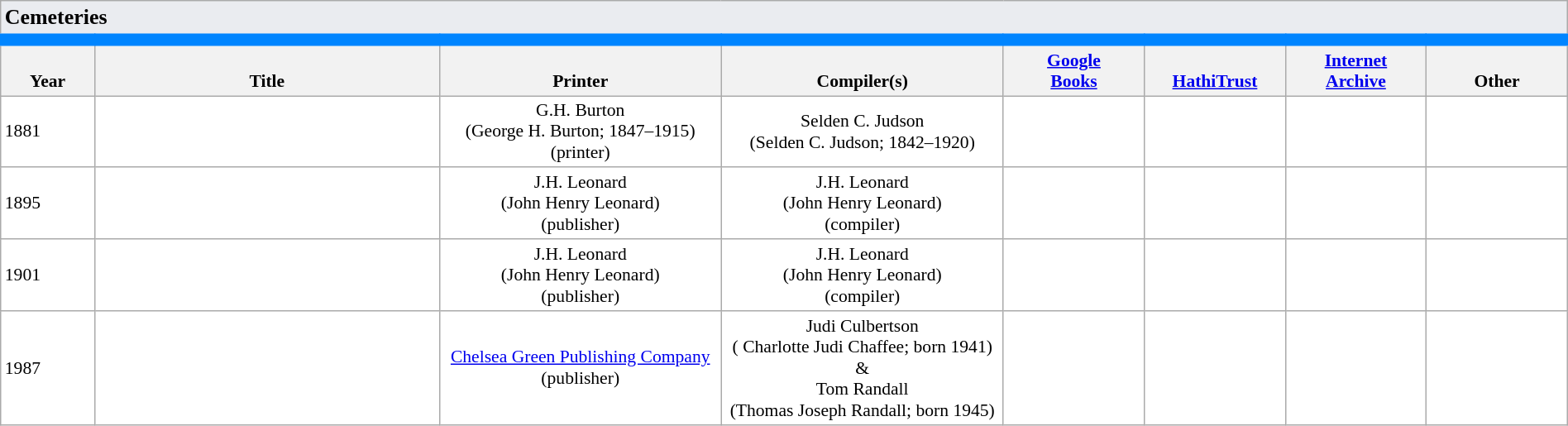<table class="wikitable collapsible sortable static-row-numbers" cellpadding="1" style="color: black; background-color: #FFFFFF; font-size: 90%; width:100%">
<tr class="static-row-header" style="text-align:center;vertical-align:bottom;">
<th style="text-align:left; background:#eaecf0; border-style: solid; border-width: 0px 0px 0px 0px;" colspan=8><big><strong>Cemeteries</strong></big></th>
</tr>
<tr class="static-row-header" style="text-align:center;vertical-align:bottom;border-style: solid; border-color: #0085ff; border-width: 10px 0px 0px 0px;">
<th>Year</th>
<th>Title</th>
<th>Printer</th>
<th>Compiler(s)</th>
<th><a href='#'>Google<br>Books</a></th>
<th><a href='#'>HathiTrust</a></th>
<th><a href='#'>Internet<br>Archive</a></th>
<th>Other</th>
</tr>
<tr>
<td width="6%">1881</td>
<td width="22%" data-sort-value="cemeteries 1881"></td>
<td style="text-align:center" width="18%" data-sort-value="burton 1881">G.H. Burton<br>(George H. Burton; 1847–1915)<br>(printer)</td>
<td style="text-align:center" width="18%" data-sort-value="selden 1881">Selden C. Judson<br>(Selden C. Judson; 1842–1920)</td>
<td style="text-align:center" width="9%"></td>
<td style="text-align:center" width="9%" data-sort-value="library of congress 1881"></td>
<td style="text-align:center" width="9%" data-sort-value="library of congress 1881"></td>
<td style="text-align:center" width="9%"></td>
</tr>
<tr>
<td width="6%">1895</td>
<td width="22%" data-sort-value="leonard 1895"></td>
<td style="text-align:center" width="18%" data-sort-value="leonard 1881">J.H. Leonard<br>(John Henry Leonard)<br>(publisher)</td>
<td style="text-align:center" width="18%" data-sort-value="leonard 1881">J.H. Leonard<br>(John Henry Leonard)<br>(compiler)</td>
<td style="text-align:center" width="9%"></td>
<td style="text-align:center" width="9%" data-sort-value="library of congress 1895"></td>
<td style="text-align:center" width="9%" data-sort-value="library of congress 1895"></td>
<td style="text-align:center" width="9%"></td>
</tr>
<tr>
<td width="6%">1901</td>
<td width="22%" data-sort-value="leonard 1901"></td>
<td style="text-align:center" width="18%" data-sort-value="leonard 1901">J.H. Leonard<br>(John Henry Leonard)<br>(publisher)</td>
<td style="text-align:center" width="18%" data-sort-value="leonard 1901">J.H. Leonard<br>(John Henry Leonard)<br>(compiler)</td>
<td style="text-align:center" width="9%"></td>
<td style="text-align:center" width="9%" data-sort-value="library of congress 1901"></td>
<td style="text-align:center" width="9%" data-sort-value="library of congress 1901"></td>
<td style="text-align:center" width="9%"></td>
</tr>
<tr>
<td width="6%">1987</td>
<td width="22%" data-sort-value="permanent 1987"></td>
<td style="text-align:center" width="18%" data-sort-value="leonard 1987"><a href='#'>Chelsea Green Publishing Company</a><br>(publisher)</td>
<td style="text-align:center" width="18%" data-sort-value="leonard 1987">Judi Culbertson<br>( Charlotte Judi Chaffee; born 1941) &<br>Tom Randall<br>(Thomas Joseph Randall; born 1945)</td>
<td style="text-align:center" width="9%"></td>
<td style="text-align:center" width="9%"></td>
<td style="text-align:center" width="9%" data-sort-value="sausalito 1987"></td>
<td style="text-align:center" width="9%"></td>
</tr>
</table>
